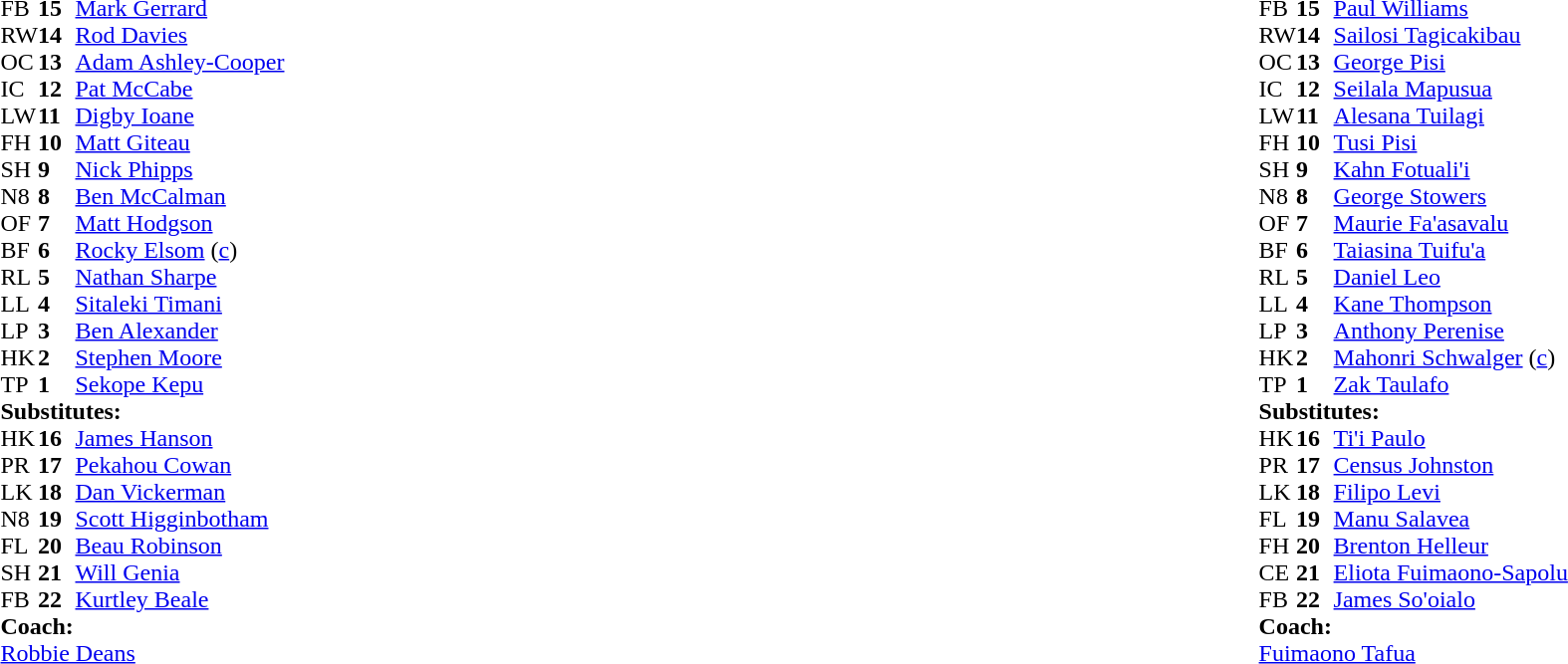<table style="width:100%">
<tr>
<td style="vertical-align:top;width:50%"><br><table cellspacing="0" cellpadding="0">
<tr>
<th width="25"></th>
<th width="25"></th>
</tr>
<tr>
<td>FB</td>
<td><strong>15</strong></td>
<td><a href='#'>Mark Gerrard</a></td>
<td></td>
<td></td>
</tr>
<tr>
<td>RW</td>
<td><strong>14</strong></td>
<td><a href='#'>Rod Davies</a></td>
</tr>
<tr>
<td>OC</td>
<td><strong>13</strong></td>
<td><a href='#'>Adam Ashley-Cooper</a></td>
</tr>
<tr>
<td>IC</td>
<td><strong>12</strong></td>
<td><a href='#'>Pat McCabe</a></td>
</tr>
<tr>
<td>LW</td>
<td><strong>11</strong></td>
<td><a href='#'>Digby Ioane</a></td>
</tr>
<tr>
<td>FH</td>
<td><strong>10</strong></td>
<td><a href='#'>Matt Giteau</a></td>
</tr>
<tr>
<td>SH</td>
<td><strong>9</strong></td>
<td><a href='#'>Nick Phipps</a></td>
<td></td>
<td></td>
</tr>
<tr>
<td>N8</td>
<td><strong>8</strong></td>
<td><a href='#'>Ben McCalman</a></td>
<td></td>
<td></td>
</tr>
<tr>
<td>OF</td>
<td><strong>7</strong></td>
<td><a href='#'>Matt Hodgson</a></td>
<td></td>
<td></td>
</tr>
<tr>
<td>BF</td>
<td><strong>6</strong></td>
<td><a href='#'>Rocky Elsom</a> (<a href='#'>c</a>)</td>
</tr>
<tr>
<td>RL</td>
<td><strong>5</strong></td>
<td><a href='#'>Nathan Sharpe</a></td>
<td></td>
<td></td>
</tr>
<tr>
<td>LL</td>
<td><strong>4</strong></td>
<td><a href='#'>Sitaleki Timani</a></td>
</tr>
<tr>
<td>LP</td>
<td><strong>3</strong></td>
<td><a href='#'>Ben Alexander</a></td>
</tr>
<tr>
<td>HK</td>
<td><strong>2</strong></td>
<td><a href='#'>Stephen Moore</a></td>
</tr>
<tr>
<td>TP</td>
<td><strong>1</strong></td>
<td><a href='#'>Sekope Kepu</a></td>
</tr>
<tr>
<td colspan="3"><strong>Substitutes:</strong></td>
</tr>
<tr>
<td>HK</td>
<td><strong>16</strong></td>
<td><a href='#'>James Hanson</a></td>
</tr>
<tr>
<td>PR</td>
<td><strong>17</strong></td>
<td><a href='#'>Pekahou Cowan</a></td>
</tr>
<tr>
<td>LK</td>
<td><strong>18</strong></td>
<td><a href='#'>Dan Vickerman</a></td>
<td></td>
<td></td>
</tr>
<tr>
<td>N8</td>
<td><strong>19</strong></td>
<td><a href='#'>Scott Higginbotham</a></td>
<td></td>
<td></td>
</tr>
<tr>
<td>FL</td>
<td><strong>20</strong></td>
<td><a href='#'>Beau Robinson</a></td>
<td></td>
<td></td>
</tr>
<tr>
<td>SH</td>
<td><strong>21</strong></td>
<td><a href='#'>Will Genia</a></td>
<td></td>
<td></td>
</tr>
<tr>
<td>FB</td>
<td><strong>22</strong></td>
<td><a href='#'>Kurtley Beale</a></td>
<td></td>
<td></td>
</tr>
<tr>
<td colspan="3"><strong>Coach:</strong></td>
</tr>
<tr>
<td colspan="3"> <a href='#'>Robbie Deans</a></td>
</tr>
</table>
</td>
<td style="vertical-align:top"></td>
<td style="vertical-align:top;width:50%"><br><table cellspacing="0" cellpadding="0" style="margin:auto">
<tr>
<th width="25"></th>
<th width="25"></th>
</tr>
<tr>
<td>FB</td>
<td><strong>15</strong></td>
<td><a href='#'>Paul Williams</a></td>
</tr>
<tr>
<td>RW</td>
<td><strong>14</strong></td>
<td><a href='#'>Sailosi Tagicakibau</a></td>
</tr>
<tr>
<td>OC</td>
<td><strong>13</strong></td>
<td><a href='#'>George Pisi</a></td>
<td></td>
<td></td>
</tr>
<tr>
<td>IC</td>
<td><strong>12</strong></td>
<td><a href='#'>Seilala Mapusua</a></td>
</tr>
<tr>
<td>LW</td>
<td><strong>11</strong></td>
<td><a href='#'>Alesana Tuilagi</a></td>
</tr>
<tr>
<td>FH</td>
<td><strong>10</strong></td>
<td><a href='#'>Tusi Pisi</a></td>
<td></td>
<td></td>
</tr>
<tr>
<td>SH</td>
<td><strong>9</strong></td>
<td><a href='#'>Kahn Fotuali'i</a></td>
</tr>
<tr>
<td>N8</td>
<td><strong>8</strong></td>
<td><a href='#'>George Stowers</a></td>
</tr>
<tr>
<td>OF</td>
<td><strong>7</strong></td>
<td><a href='#'>Maurie Fa'asavalu</a></td>
</tr>
<tr>
<td>BF</td>
<td><strong>6</strong></td>
<td><a href='#'>Taiasina Tuifu'a</a></td>
<td></td>
<td></td>
</tr>
<tr>
<td>RL</td>
<td><strong>5</strong></td>
<td><a href='#'>Daniel Leo</a></td>
<td></td>
</tr>
<tr>
<td>LL</td>
<td><strong>4</strong></td>
<td><a href='#'>Kane Thompson</a></td>
<td></td>
<td></td>
</tr>
<tr>
<td>LP</td>
<td><strong>3</strong></td>
<td><a href='#'>Anthony Perenise</a></td>
</tr>
<tr>
<td>HK</td>
<td><strong>2</strong></td>
<td><a href='#'>Mahonri Schwalger</a> (<a href='#'>c</a>)</td>
<td></td>
<td></td>
</tr>
<tr>
<td>TP</td>
<td><strong>1</strong></td>
<td><a href='#'>Zak Taulafo</a></td>
<td></td>
<td></td>
</tr>
<tr>
<td colspan=3><strong>Substitutes:</strong></td>
</tr>
<tr>
<td>HK</td>
<td><strong>16</strong></td>
<td><a href='#'>Ti'i Paulo</a></td>
<td></td>
<td></td>
</tr>
<tr>
<td>PR</td>
<td><strong>17</strong></td>
<td><a href='#'>Census Johnston</a></td>
<td></td>
<td></td>
</tr>
<tr>
<td>LK</td>
<td><strong>18</strong></td>
<td><a href='#'>Filipo Levi</a></td>
<td></td>
<td></td>
</tr>
<tr>
<td>FL</td>
<td><strong>19</strong></td>
<td><a href='#'>Manu Salavea</a></td>
<td></td>
<td></td>
</tr>
<tr>
<td>FH</td>
<td><strong>20</strong></td>
<td><a href='#'>Brenton Helleur</a></td>
<td></td>
<td></td>
</tr>
<tr>
<td>CE</td>
<td><strong>21</strong></td>
<td><a href='#'>Eliota Fuimaono-Sapolu</a></td>
<td></td>
<td></td>
</tr>
<tr>
<td>FB</td>
<td><strong>22</strong></td>
<td><a href='#'>James So'oialo</a></td>
</tr>
<tr>
<td colspan="3"><strong>Coach:</strong></td>
</tr>
<tr>
<td colspan="4"> <a href='#'>Fuimaono Tafua</a></td>
</tr>
</table>
</td>
</tr>
</table>
